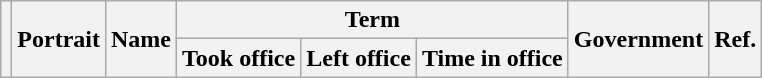<table class="wikitable" style="text-align:center;">
<tr>
<th rowspan=2></th>
<th rowspan=2>Portrait</th>
<th rowspan=2>Name<br></th>
<th colspan=3>Term</th>
<th rowspan=2>Government</th>
<th rowspan=2>Ref.</th>
</tr>
<tr>
<th>Took office</th>
<th>Left office</th>
<th>Time in office<br></th>
</tr>
</table>
